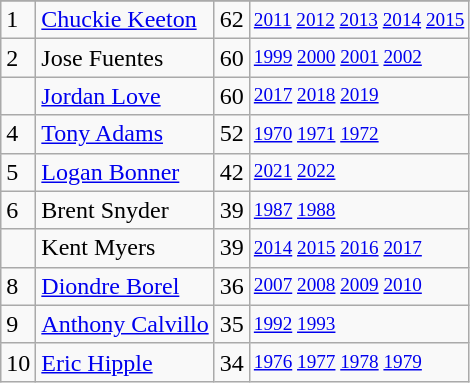<table class="wikitable">
<tr>
</tr>
<tr>
<td>1</td>
<td><a href='#'>Chuckie Keeton</a></td>
<td>62</td>
<td style="font-size:80%;"><a href='#'>2011</a> <a href='#'>2012</a> <a href='#'>2013</a> <a href='#'>2014</a> <a href='#'>2015</a></td>
</tr>
<tr>
<td>2</td>
<td>Jose Fuentes</td>
<td>60</td>
<td style="font-size:80%;"><a href='#'>1999</a> <a href='#'>2000</a> <a href='#'>2001</a> <a href='#'>2002</a></td>
</tr>
<tr>
<td></td>
<td><a href='#'>Jordan Love</a></td>
<td>60</td>
<td style="font-size:80%;"><a href='#'>2017</a> <a href='#'>2018</a> <a href='#'>2019</a></td>
</tr>
<tr>
<td>4</td>
<td><a href='#'>Tony Adams</a></td>
<td>52</td>
<td style="font-size:80%;"><a href='#'>1970</a> <a href='#'>1971</a> <a href='#'>1972</a></td>
</tr>
<tr>
<td>5</td>
<td><a href='#'>Logan Bonner</a></td>
<td>42</td>
<td style="font-size:80%;"><a href='#'>2021</a> <a href='#'>2022</a></td>
</tr>
<tr>
<td>6</td>
<td>Brent Snyder</td>
<td>39</td>
<td style="font-size:80%;"><a href='#'>1987</a> <a href='#'>1988</a></td>
</tr>
<tr>
<td></td>
<td>Kent Myers</td>
<td>39</td>
<td style="font-size:80%;"><a href='#'>2014</a> <a href='#'>2015</a> <a href='#'>2016</a> <a href='#'>2017</a></td>
</tr>
<tr>
<td>8</td>
<td><a href='#'>Diondre Borel</a></td>
<td>36</td>
<td style="font-size:80%;"><a href='#'>2007</a> <a href='#'>2008</a> <a href='#'>2009</a> <a href='#'>2010</a></td>
</tr>
<tr>
<td>9</td>
<td><a href='#'>Anthony Calvillo</a></td>
<td>35</td>
<td style="font-size:80%;"><a href='#'>1992</a> <a href='#'>1993</a></td>
</tr>
<tr>
<td>10</td>
<td><a href='#'>Eric Hipple</a></td>
<td>34</td>
<td style="font-size:80%;"><a href='#'>1976</a> <a href='#'>1977</a> <a href='#'>1978</a> <a href='#'>1979</a></td>
</tr>
</table>
